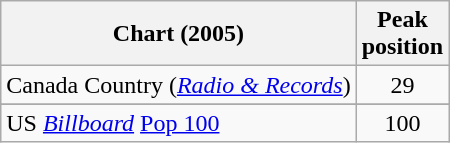<table class="wikitable sortable">
<tr>
<th align="left">Chart (2005)</th>
<th align="center">Peak<br>position</th>
</tr>
<tr>
<td>Canada Country (<em><a href='#'>Radio & Records</a></em>)</td>
<td align="center">29</td>
</tr>
<tr>
</tr>
<tr>
</tr>
<tr>
<td>US <em><a href='#'>Billboard</a></em> <a href='#'>Pop 100</a></td>
<td align="center">100</td>
</tr>
</table>
